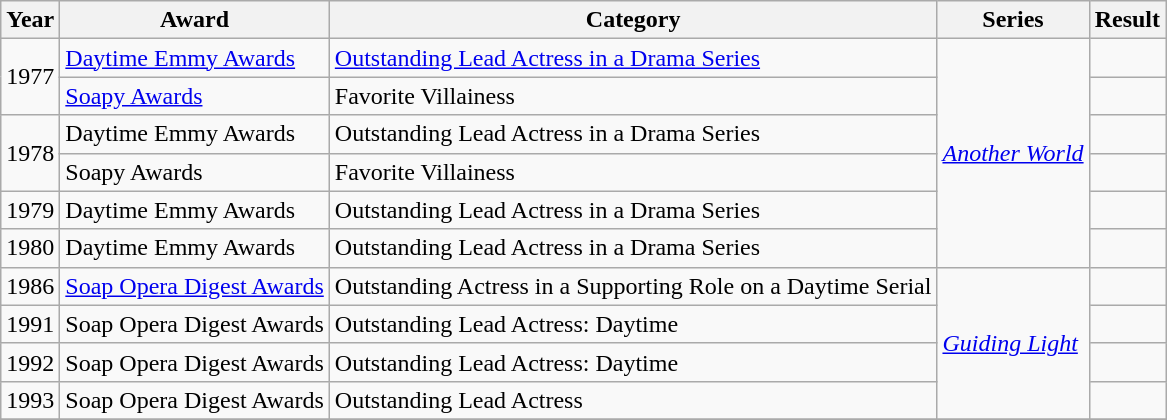<table class="wikitable sortable">
<tr>
<th>Year</th>
<th>Award</th>
<th>Category</th>
<th>Series</th>
<th>Result</th>
</tr>
<tr>
<td rowspan=2>1977</td>
<td><a href='#'>Daytime Emmy Awards</a></td>
<td><a href='#'>Outstanding Lead Actress in a Drama Series</a></td>
<td rowspan=6><em><a href='#'>Another World</a></em></td>
<td></td>
</tr>
<tr>
<td><a href='#'>Soapy Awards</a></td>
<td>Favorite Villainess</td>
<td></td>
</tr>
<tr>
<td rowspan=2>1978</td>
<td>Daytime Emmy Awards</td>
<td>Outstanding Lead Actress in a Drama Series</td>
<td></td>
</tr>
<tr>
<td>Soapy Awards</td>
<td>Favorite Villainess</td>
<td></td>
</tr>
<tr>
<td>1979</td>
<td>Daytime Emmy Awards</td>
<td>Outstanding Lead Actress in a Drama Series</td>
<td></td>
</tr>
<tr>
<td>1980</td>
<td>Daytime Emmy Awards</td>
<td>Outstanding Lead Actress in a Drama Series</td>
<td></td>
</tr>
<tr>
<td>1986</td>
<td><a href='#'>Soap Opera Digest Awards</a></td>
<td>Outstanding Actress in a Supporting Role on a Daytime Serial</td>
<td rowspan=4><em><a href='#'>Guiding Light</a></em></td>
<td></td>
</tr>
<tr>
<td>1991</td>
<td>Soap Opera Digest Awards</td>
<td>Outstanding Lead Actress: Daytime</td>
<td></td>
</tr>
<tr>
<td>1992</td>
<td>Soap Opera Digest Awards</td>
<td>Outstanding Lead Actress: Daytime</td>
<td></td>
</tr>
<tr>
<td>1993</td>
<td>Soap Opera Digest Awards</td>
<td>Outstanding Lead Actress</td>
<td></td>
</tr>
<tr>
</tr>
</table>
